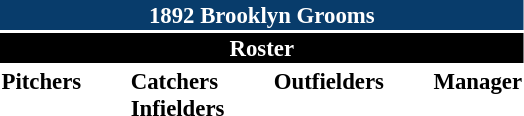<table class="toccolours" style="font-size: 95%;">
<tr>
<th colspan="10" style="background-color: #083c6b; color: white; text-align: center;">1892 Brooklyn Grooms</th>
</tr>
<tr>
<td colspan="10" style="background-color: black; color: white; text-align: center;"><strong>Roster</strong></td>
</tr>
<tr>
<td valign="top"><strong>Pitchers</strong><br>



</td>
<td width="25px"></td>
<td valign="top"><strong>Catchers</strong><br>

<strong>Infielders</strong>




</td>
<td width="25px"></td>
<td valign="top"><strong>Outfielders</strong><br>



</td>
<td width="25px"></td>
<td valign="top"><strong>Manager</strong><br></td>
</tr>
</table>
